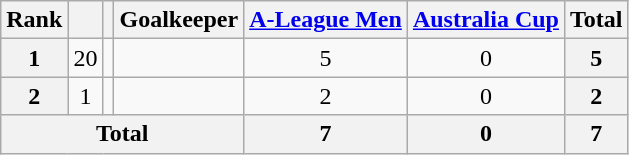<table class="wikitable" style="text-align:center">
<tr>
<th>Rank</th>
<th></th>
<th></th>
<th>Goalkeeper</th>
<th><a href='#'>A-League Men</a></th>
<th><a href='#'>Australia Cup</a></th>
<th>Total</th>
</tr>
<tr>
<th>1</th>
<td>20</td>
<td></td>
<td align="left"></td>
<td>5</td>
<td>0</td>
<th>5</th>
</tr>
<tr>
<th>2</th>
<td>1</td>
<td></td>
<td align="left"></td>
<td>2</td>
<td>0</td>
<th>2</th>
</tr>
<tr>
<th colspan="4">Total</th>
<th>7</th>
<th>0</th>
<th>7</th>
</tr>
</table>
